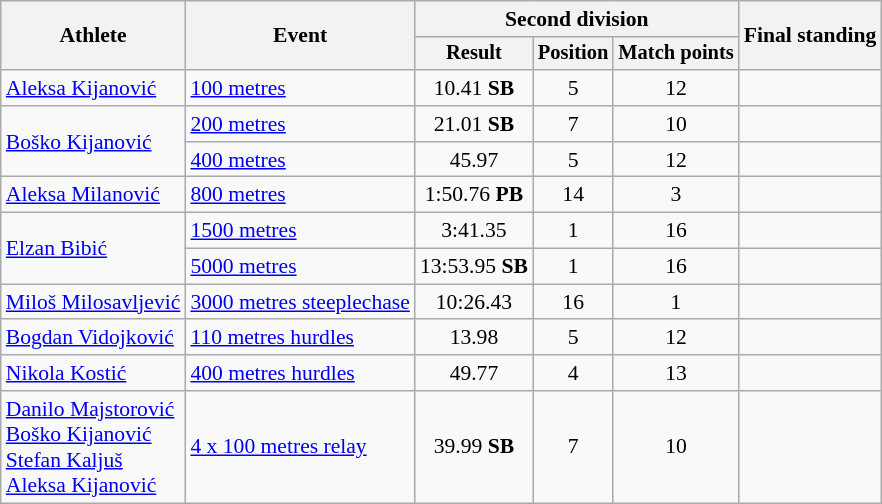<table class=wikitable style="font-size:90%">
<tr>
<th rowspan="2">Athlete</th>
<th rowspan="2">Event</th>
<th colspan="3">Second division</th>
<th rowspan="2">Final standing</th>
</tr>
<tr style="font-size:95%">
<th>Result</th>
<th>Position</th>
<th>Match points</th>
</tr>
<tr align=center>
<td align=left><a href='#'>Aleksa Kijanović</a></td>
<td align=left><a href='#'>100 metres</a></td>
<td>10.41 <strong>SB</strong></td>
<td>5</td>
<td>12</td>
<td></td>
</tr>
<tr align=center>
<td align=left rowspan=2><a href='#'>Boško Kijanović</a></td>
<td align=left><a href='#'>200 metres</a></td>
<td>21.01 <strong>SB</strong></td>
<td>7</td>
<td>10</td>
<td></td>
</tr>
<tr align=center>
<td align=left><a href='#'>400 metres</a></td>
<td>45.97</td>
<td>5</td>
<td>12</td>
<td></td>
</tr>
<tr align=center>
<td align=left><a href='#'>Aleksa Milanović</a></td>
<td align=left><a href='#'>800 metres</a></td>
<td>1:50.76 <strong>PB</strong></td>
<td>14</td>
<td>3</td>
<td></td>
</tr>
<tr align=center>
<td align=left rowspan=2><a href='#'>Elzan Bibić</a></td>
<td align=left><a href='#'>1500 metres</a></td>
<td>3:41.35</td>
<td>1</td>
<td>16</td>
<td></td>
</tr>
<tr align=center>
<td align=left><a href='#'>5000 metres</a></td>
<td>13:53.95 <strong>SB</strong></td>
<td>1</td>
<td>16</td>
<td></td>
</tr>
<tr align=center>
<td align=left><a href='#'>Miloš Milosavljević</a></td>
<td align=left><a href='#'>3000 metres steeplechase</a></td>
<td>10:26.43</td>
<td>16</td>
<td>1</td>
<td></td>
</tr>
<tr align=center>
<td align=left><a href='#'>Bogdan Vidojković</a></td>
<td align=left><a href='#'>110 metres hurdles</a></td>
<td>13.98</td>
<td>5</td>
<td>12</td>
<td></td>
</tr>
<tr align=center>
<td align=left><a href='#'>Nikola Kostić</a></td>
<td align=left><a href='#'>400 metres hurdles</a></td>
<td>49.77</td>
<td>4</td>
<td>13</td>
<td></td>
</tr>
<tr align=center>
<td align=left><a href='#'>Danilo Majstorović</a><br><a href='#'>Boško Kijanović</a><br><a href='#'>Stefan Kaljuš</a><br><a href='#'>Aleksa Kijanović</a></td>
<td align=left><a href='#'>4 x 100 metres relay</a></td>
<td>39.99 <strong>SB</strong></td>
<td>7</td>
<td>10</td>
<td></td>
</tr>
</table>
